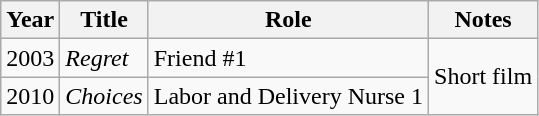<table class="wikitable">
<tr>
<th>Year</th>
<th>Title</th>
<th>Role</th>
<th>Notes</th>
</tr>
<tr>
<td>2003</td>
<td><em>Regret</em></td>
<td>Friend #1</td>
<td rowspan="2">Short film</td>
</tr>
<tr>
<td>2010</td>
<td><em>Choices</em></td>
<td>Labor and Delivery Nurse 1</td>
</tr>
</table>
